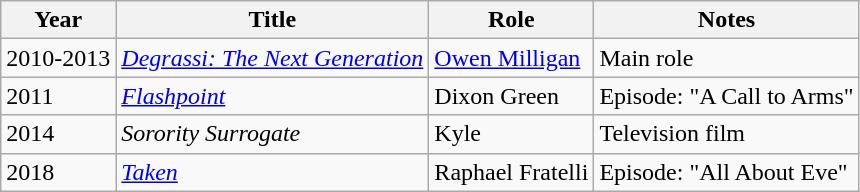<table class="wikitable">
<tr>
<th>Year</th>
<th>Title</th>
<th>Role</th>
<th>Notes</th>
</tr>
<tr>
<td>2010-2013</td>
<td><em><a href='#'>Degrassi: The Next Generation</a></em></td>
<td><a href='#'>Owen Milligan</a></td>
<td>Main role</td>
</tr>
<tr>
<td>2011</td>
<td><em><a href='#'>Flashpoint</a></em></td>
<td>Dixon Green</td>
<td>Episode: "A Call to Arms"</td>
</tr>
<tr>
<td>2014</td>
<td><em>Sorority Surrogate</em></td>
<td>Kyle</td>
<td>Television film</td>
</tr>
<tr>
<td>2018</td>
<td><em><a href='#'>Taken</a></em></td>
<td>Raphael Fratelli</td>
<td>Episode: "All About Eve"</td>
</tr>
</table>
